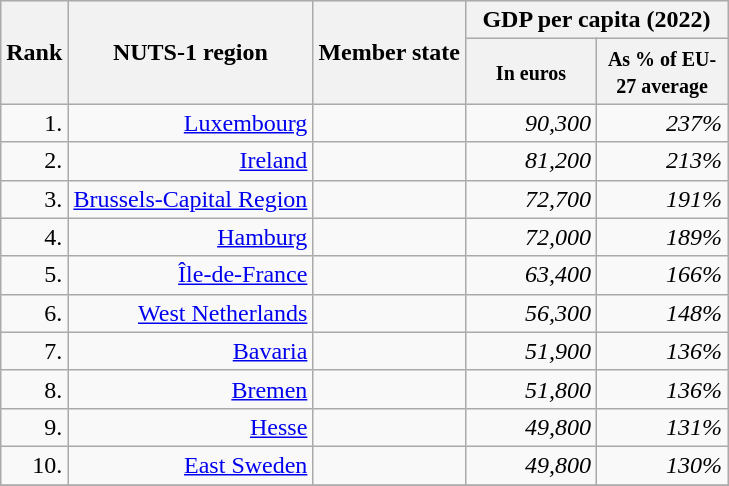<table class="wikitable">
<tr style="background:#efefef;">
<th rowspan=2>Rank</th>
<th rowspan=2>NUTS-1 region</th>
<th rowspan=2>Member state</th>
<th colspan=2>GDP per capita (2022)</th>
</tr>
<tr style="background:#efefef;">
<th style="width:5em;"><small>In euros</small></th>
<th style="width:5em;"><small>As % of EU-27 average</small></th>
</tr>
<tr style="text-align:right;">
<td>1.</td>
<td><a href='#'>Luxembourg</a></td>
<td align=left><small></small></td>
<td><em>90,300</em></td>
<td><em>237%</em></td>
</tr>
<tr style="text-align:right;">
<td>2.</td>
<td><a href='#'>Ireland</a></td>
<td align=left><small></small></td>
<td><em>81,200</em></td>
<td><em>213%</em></td>
</tr>
<tr style="text-align:right;">
<td>3.</td>
<td><a href='#'>Brussels-Capital Region</a></td>
<td align=left><small></small></td>
<td><em>72,700</em></td>
<td><em>191%</em></td>
</tr>
<tr style="text-align:right;">
<td>4.</td>
<td><a href='#'>Hamburg</a></td>
<td align=left><small></small></td>
<td><em>72,000</em></td>
<td><em>189%</em></td>
</tr>
<tr style="text-align:right;">
<td>5.</td>
<td><a href='#'>Île-de-France</a></td>
<td align=left><small></small></td>
<td><em>63,400</em></td>
<td><em>166%</em></td>
</tr>
<tr style="text-align:right;">
<td>6.</td>
<td><a href='#'>West Netherlands</a></td>
<td align=left><small></small></td>
<td><em>56,300</em></td>
<td><em>148%</em></td>
</tr>
<tr style="text-align:right;">
<td>7.</td>
<td><a href='#'>Bavaria</a></td>
<td align=left><small></small></td>
<td><em>51,900</em></td>
<td><em>136%</em></td>
</tr>
<tr style="text-align:right;">
<td>8.</td>
<td><a href='#'>Bremen</a></td>
<td align=left><small></small></td>
<td><em>51,800</em></td>
<td><em>136%</em></td>
</tr>
<tr style="text-align:right;">
<td>9.</td>
<td><a href='#'>Hesse</a></td>
<td align=left><small></small></td>
<td><em>49,800</em></td>
<td><em>131%</em></td>
</tr>
<tr style="text-align:right;">
<td>10.</td>
<td><a href='#'>East Sweden</a></td>
<td align=left><small></small></td>
<td><em>49,800</em></td>
<td><em>130%</em></td>
</tr>
<tr style="text-align:right;">
</tr>
</table>
